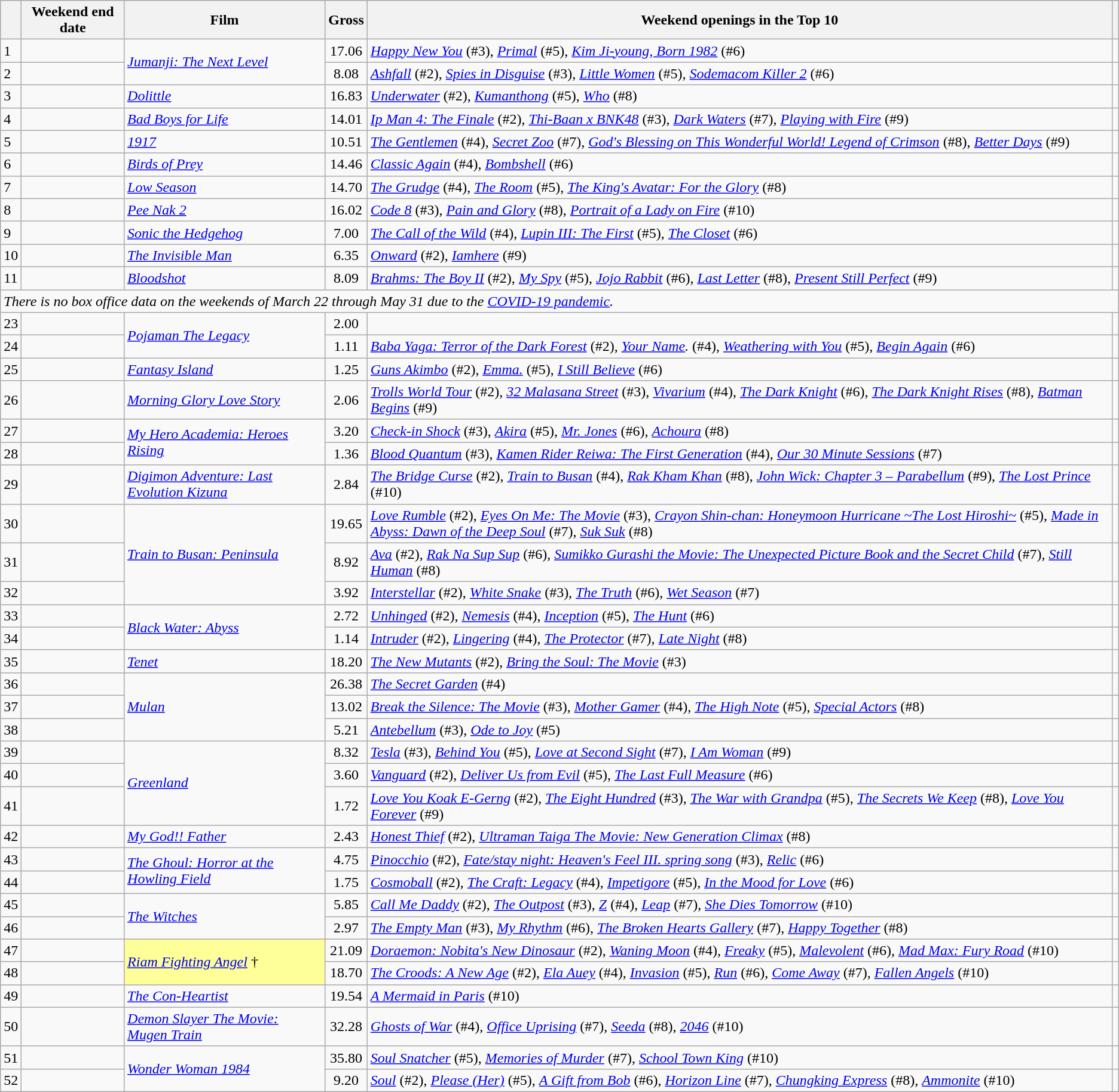<table class="wikitable sortable">
<tr>
<th></th>
<th>Weekend end date</th>
<th>Film</th>
<th>Gross<br></th>
<th>Weekend openings in the Top 10</th>
<th class="unsortable"></th>
</tr>
<tr>
<td>1</td>
<td></td>
<td rowspan="2"><em><a href='#'>Jumanji: The Next Level</a></em></td>
<td style="text-align:center;">17.06</td>
<td><em><a href='#'>Happy New You</a></em> (#3), <em><a href='#'>Primal</a></em> (#5), <em><a href='#'>Kim Ji-young, Born 1982</a></em> (#6)</td>
<td style="text-align:center;"></td>
</tr>
<tr>
<td>2</td>
<td></td>
<td style="text-align:center;">8.08</td>
<td><em><a href='#'>Ashfall</a></em> (#2), <em><a href='#'>Spies in Disguise</a></em> (#3), <em><a href='#'>Little Women</a></em> (#5), <em><a href='#'>Sodemacom Killer 2</a></em> (#6)</td>
<td style="text-align:center;"></td>
</tr>
<tr>
<td>3</td>
<td></td>
<td><em><a href='#'>Dolittle</a></em></td>
<td style="text-align:center;">16.83</td>
<td><em><a href='#'>Underwater</a></em> (#2), <em><a href='#'>Kumanthong</a></em> (#5), <em><a href='#'>Who</a></em> (#8)</td>
<td style="text-align:center;"></td>
</tr>
<tr>
<td>4</td>
<td></td>
<td><em><a href='#'>Bad Boys for Life</a></em></td>
<td style="text-align:center;">14.01</td>
<td><em><a href='#'>Ip Man 4: The Finale</a></em> (#2), <em><a href='#'>Thi-Baan x BNK48</a></em> (#3), <em><a href='#'>Dark Waters</a></em> (#7), <em><a href='#'>Playing with Fire</a></em> (#9)</td>
<td style="text-align:center;"></td>
</tr>
<tr>
<td>5</td>
<td></td>
<td><em><a href='#'>1917</a></em></td>
<td style="text-align:center;">10.51</td>
<td><em><a href='#'>The Gentlemen</a></em> (#4), <em><a href='#'>Secret Zoo</a></em> (#7), <em><a href='#'>God's Blessing on This Wonderful World! Legend of Crimson</a></em> (#8), <em><a href='#'>Better Days</a></em> (#9)</td>
<td style="text-align:center;"></td>
</tr>
<tr>
<td>6</td>
<td></td>
<td><em><a href='#'>Birds of Prey</a></em></td>
<td style="text-align:center;">14.46</td>
<td><em><a href='#'>Classic Again</a></em> (#4), <em><a href='#'>Bombshell</a></em> (#6)</td>
<td style="text-align:center;"></td>
</tr>
<tr>
<td>7</td>
<td></td>
<td><em><a href='#'>Low Season</a></em></td>
<td style="text-align:center;">14.70</td>
<td><em><a href='#'>The Grudge</a></em> (#4), <em><a href='#'>The Room</a></em> (#5), <em><a href='#'>The King's Avatar: For the Glory</a></em> (#8)</td>
<td style="text-align:center;"></td>
</tr>
<tr>
<td>8</td>
<td></td>
<td><em><a href='#'>Pee Nak 2</a></em></td>
<td style="text-align:center;">16.02</td>
<td><em><a href='#'>Code 8</a></em> (#3), <em><a href='#'>Pain and Glory</a></em> (#8), <em><a href='#'>Portrait of a Lady on Fire</a></em> (#10)</td>
<td style="text-align:center;"></td>
</tr>
<tr>
<td>9</td>
<td></td>
<td><em><a href='#'>Sonic the Hedgehog</a></em></td>
<td style="text-align:center;">7.00</td>
<td><em><a href='#'>The Call of the Wild</a></em> (#4), <em><a href='#'>Lupin III: The First</a></em> (#5), <em><a href='#'>The Closet</a></em> (#6)</td>
<td style="text-align:center;"></td>
</tr>
<tr>
<td>10</td>
<td></td>
<td><em><a href='#'>The Invisible Man</a></em></td>
<td style="text-align:center;">6.35</td>
<td><em><a href='#'>Onward</a></em> (#2), <em><a href='#'>Iamhere</a></em> (#9)</td>
<td style="text-align:center;"></td>
</tr>
<tr>
<td>11</td>
<td></td>
<td><em><a href='#'>Bloodshot</a></em></td>
<td style="text-align:center;">8.09</td>
<td><em><a href='#'>Brahms: The Boy II</a></em> (#2), <em><a href='#'>My Spy</a></em> (#5), <em><a href='#'>Jojo Rabbit</a></em> (#6), <em><a href='#'>Last Letter</a></em> (#8), <em><a href='#'>Present Still Perfect</a></em> (#9)</td>
<td style="text-align:center;"></td>
</tr>
<tr>
<td colspan="6"><div><em>There is no box office data on the weekends of March 22 through May 31 due to the <a href='#'>COVID-19 pandemic</a>.</em></div></td>
</tr>
<tr>
<td>23</td>
<td></td>
<td rowspan="2"><em><a href='#'>Pojaman The Legacy</a></em></td>
<td style="text-align:center;">2.00</td>
<td></td>
<td style="text-align:center;"></td>
</tr>
<tr>
<td>24</td>
<td></td>
<td style="text-align:center;">1.11</td>
<td><em><a href='#'>Baba Yaga: Terror of the Dark Forest</a></em> (#2), <em><a href='#'>Your Name</a>.</em>  (#4), <em><a href='#'>Weathering with You</a></em>  (#5), <em><a href='#'>Begin Again</a></em>  (#6)</td>
<td style="text-align:center;"></td>
</tr>
<tr>
<td>25</td>
<td></td>
<td><em><a href='#'>Fantasy Island</a></em></td>
<td style="text-align:center;">1.25</td>
<td><em><a href='#'>Guns Akimbo</a></em> (#2), <em><a href='#'>Emma.</a></em> (#5), <em><a href='#'>I Still Believe</a></em> (#6)</td>
<td style="text-align:center;"></td>
</tr>
<tr>
<td>26</td>
<td></td>
<td><em><a href='#'>Morning Glory Love Story</a></em></td>
<td style="text-align:center;">2.06</td>
<td><em><a href='#'>Trolls World Tour</a></em> (#2), <em><a href='#'>32 Malasana Street</a></em> (#3), <em><a href='#'>Vivarium</a></em> (#4), <em><a href='#'>The Dark Knight</a></em>  (#6), <em><a href='#'>The Dark Knight Rises</a></em>  (#8), <em><a href='#'>Batman Begins</a></em>  (#9)</td>
<td style="text-align:center;"></td>
</tr>
<tr>
<td>27</td>
<td></td>
<td rowspan="2"><em><a href='#'>My Hero Academia: Heroes Rising</a></em></td>
<td style="text-align:center;">3.20</td>
<td><em><a href='#'>Check-in Shock</a></em> (#3), <em><a href='#'>Akira</a></em>  (#5), <em><a href='#'>Mr. Jones</a></em> (#6), <em><a href='#'>Achoura</a></em> (#8)</td>
<td style="text-align:center;"></td>
</tr>
<tr>
<td>28</td>
<td></td>
<td style="text-align:center;">1.36</td>
<td><em><a href='#'>Blood Quantum</a></em> (#3), <em><a href='#'>Kamen Rider Reiwa: The First Generation</a></em> (#4), <em><a href='#'>Our 30 Minute Sessions</a></em> (#7)</td>
<td style="text-align:center;"></td>
</tr>
<tr>
<td>29</td>
<td></td>
<td><em><a href='#'>Digimon Adventure: Last Evolution Kizuna</a></em></td>
<td style="text-align:center;">2.84</td>
<td><em><a href='#'>The Bridge Curse</a></em> (#2), <em><a href='#'>Train to Busan</a></em>  (#4), <em><a href='#'>Rak Kham Khan</a></em> (#8), <em><a href='#'>John Wick: Chapter 3 – Parabellum</a></em>  (#9), <em><a href='#'>The Lost Prince</a></em> (#10)</td>
<td style="text-align:center;"></td>
</tr>
<tr>
<td>30</td>
<td></td>
<td rowspan="3"><em><a href='#'>Train to Busan: Peninsula</a></em></td>
<td style="text-align:center;">19.65</td>
<td><em><a href='#'>Love Rumble</a></em> (#2), <em><a href='#'>Eyes On Me: The Movie</a></em> (#3), <em><a href='#'>Crayon Shin-chan: Honeymoon Hurricane ~The Lost Hiroshi~</a></em> (#5), <em><a href='#'>Made in Abyss: Dawn of the Deep Soul</a></em> (#7), <em><a href='#'>Suk Suk</a></em> (#8)</td>
<td style="text-align:center;"></td>
</tr>
<tr>
<td>31</td>
<td></td>
<td style="text-align:center;">8.92</td>
<td><em><a href='#'>Ava</a></em> (#2), <em><a href='#'>Rak Na Sup Sup</a></em> (#6), <em><a href='#'>Sumikko Gurashi the Movie: The Unexpected Picture Book and the Secret Child</a></em> (#7), <em><a href='#'>Still Human</a></em> (#8)</td>
<td style="text-align:center;"></td>
</tr>
<tr>
<td>32</td>
<td></td>
<td style="text-align:center;">3.92</td>
<td><em><a href='#'>Interstellar</a></em>  (#2), <em><a href='#'>White Snake</a></em> (#3), <em><a href='#'>The Truth</a></em> (#6), <em><a href='#'>Wet Season</a></em> (#7)</td>
<td style="text-align:center;"></td>
</tr>
<tr>
<td>33</td>
<td></td>
<td rowspan="2"><em><a href='#'>Black Water: Abyss</a></em></td>
<td style="text-align:center;">2.72</td>
<td><em><a href='#'>Unhinged</a></em> (#2), <em><a href='#'>Nemesis</a></em> (#4), <em><a href='#'>Inception</a></em>  (#5), <em><a href='#'>The Hunt</a></em> (#6)</td>
<td style="text-align:center;"></td>
</tr>
<tr>
<td>34</td>
<td></td>
<td style="text-align:center;">1.14</td>
<td><em><a href='#'>Intruder</a></em> (#2), <em><a href='#'>Lingering</a></em> (#4), <em><a href='#'>The Protector</a></em>  (#7), <em><a href='#'>Late Night</a></em> (#8)</td>
<td style="text-align:center;"></td>
</tr>
<tr>
<td>35</td>
<td></td>
<td><em><a href='#'>Tenet</a></em></td>
<td style="text-align:center;">18.20</td>
<td><em><a href='#'>The New Mutants</a></em> (#2), <em><a href='#'>Bring the Soul: The Movie</a></em> (#3)</td>
<td style="text-align:center;"></td>
</tr>
<tr>
<td>36</td>
<td></td>
<td rowspan="3"><em><a href='#'>Mulan</a></em></td>
<td style="text-align:center;">26.38</td>
<td><em><a href='#'>The Secret Garden</a></em> (#4)</td>
<td style="text-align:center;"></td>
</tr>
<tr>
<td>37</td>
<td></td>
<td style="text-align:center;">13.02</td>
<td><em><a href='#'>Break the Silence: The Movie</a></em> (#3), <em><a href='#'>Mother Gamer</a></em> (#4), <em><a href='#'>The High Note</a></em> (#5), <em><a href='#'>Special Actors</a></em> (#8)</td>
<td style="text-align:center;"></td>
</tr>
<tr>
<td>38</td>
<td></td>
<td style="text-align:center;">5.21</td>
<td><em><a href='#'>Antebellum</a></em> (#3), <em><a href='#'>Ode to Joy</a></em> (#5)</td>
<td style="text-align:center;"></td>
</tr>
<tr>
<td>39</td>
<td></td>
<td rowspan="3"><em><a href='#'>Greenland</a></em></td>
<td style="text-align:center;">8.32</td>
<td><em><a href='#'>Tesla</a></em> (#3), <em><a href='#'>Behind You</a></em> (#5), <em><a href='#'>Love at Second Sight</a></em> (#7), <em><a href='#'>I Am Woman</a></em> (#9)</td>
<td style="text-align:center;"></td>
</tr>
<tr>
<td>40</td>
<td></td>
<td style="text-align:center;">3.60</td>
<td><em><a href='#'>Vanguard</a></em> (#2), <em><a href='#'>Deliver Us from Evil</a></em> (#5), <em><a href='#'>The Last Full Measure</a></em> (#6)</td>
<td style="text-align:center;"></td>
</tr>
<tr>
<td>41</td>
<td></td>
<td style="text-align:center;">1.72</td>
<td><em><a href='#'>Love You Koak E-Gerng</a></em> (#2), <em><a href='#'>The Eight Hundred</a></em> (#3), <em><a href='#'>The War with Grandpa</a></em> (#5), <em><a href='#'>The Secrets We Keep</a></em> (#8), <em><a href='#'>Love You Forever</a></em> (#9)</td>
<td style="text-align:center;"></td>
</tr>
<tr>
<td>42</td>
<td></td>
<td><em><a href='#'>My God!! Father</a></em></td>
<td style="text-align:center;">2.43</td>
<td><em><a href='#'>Honest Thief</a></em> (#2), <em><a href='#'>Ultraman Taiga The Movie: New Generation Climax</a></em> (#8)</td>
<td style="text-align:center;"></td>
</tr>
<tr>
<td>43</td>
<td></td>
<td rowspan="2"><em><a href='#'>The Ghoul: Horror at the Howling Field</a></em></td>
<td style="text-align:center;">4.75</td>
<td><em><a href='#'>Pinocchio</a></em> (#2), <em><a href='#'>Fate/stay night: Heaven's Feel III. spring song</a></em> (#3), <em><a href='#'>Relic</a></em> (#6)</td>
<td style="text-align:center;"></td>
</tr>
<tr>
<td>44</td>
<td></td>
<td style="text-align:center;">1.75</td>
<td><em><a href='#'>Cosmoball</a></em> (#2), <em><a href='#'>The Craft: Legacy</a></em> (#4), <em><a href='#'>Impetigore</a></em> (#5), <em><a href='#'>In the Mood for Love</a></em>  (#6)</td>
<td style="text-align:center;"></td>
</tr>
<tr>
<td>45</td>
<td></td>
<td rowspan="2"><em><a href='#'>The Witches</a></em></td>
<td style="text-align:center;">5.85</td>
<td><em><a href='#'>Call Me Daddy</a></em> (#2), <em><a href='#'>The Outpost</a></em> (#3), <em><a href='#'>Z</a></em> (#4), <em><a href='#'>Leap</a></em> (#7), <em><a href='#'>She Dies Tomorrow</a></em> (#10)</td>
<td style="text-align:center;"></td>
</tr>
<tr>
<td>46</td>
<td></td>
<td style="text-align:center;">2.97</td>
<td><em><a href='#'>The Empty Man</a></em> (#3), <em><a href='#'>My Rhythm</a></em> (#6), <em><a href='#'>The Broken Hearts Gallery</a></em> (#7), <em><a href='#'>Happy Together</a></em>  (#8)</td>
<td style="text-align:center;"></td>
</tr>
<tr>
<td>47</td>
<td></td>
<td rowspan="2" style="background-color:#FFFF99"><em><a href='#'>Riam Fighting Angel</a></em> †</td>
<td style="text-align:center;">21.09</td>
<td><em><a href='#'>Doraemon: Nobita's New Dinosaur</a></em> (#2), <em><a href='#'>Waning Moon</a></em> (#4), <em><a href='#'>Freaky</a></em> (#5), <em><a href='#'>Malevolent</a></em> (#6), <em><a href='#'>Mad Max: Fury Road</a></em>  (#10)</td>
<td style="text-align:center;"></td>
</tr>
<tr>
<td>48</td>
<td></td>
<td style="text-align:center;">18.70</td>
<td><em><a href='#'>The Croods: A New Age</a></em> (#2), <em><a href='#'>Ela Auey</a></em> (#4), <em><a href='#'>Invasion</a></em> (#5), <em><a href='#'>Run</a></em> (#6), <em><a href='#'>Come Away</a></em> (#7), <em><a href='#'>Fallen Angels</a></em>  (#10)</td>
<td style="text-align:center;"></td>
</tr>
<tr>
<td>49</td>
<td></td>
<td><em><a href='#'>The Con-Heartist</a></em></td>
<td style="text-align:center;">19.54</td>
<td><em><a href='#'>A Mermaid in Paris</a></em> (#10)</td>
<td style="text-align:center;"></td>
</tr>
<tr>
<td>50</td>
<td></td>
<td><em><a href='#'>Demon Slayer The Movie: Mugen Train</a></em></td>
<td style="text-align:center;">32.28</td>
<td><em><a href='#'>Ghosts of War</a></em> (#4), <em><a href='#'>Office Uprising</a></em> (#7), <em><a href='#'>Seeda</a></em> (#8), <em><a href='#'>2046</a></em>  (#10)</td>
<td style="text-align:center;"></td>
</tr>
<tr>
<td>51</td>
<td></td>
<td rowspan="2"><em><a href='#'>Wonder Woman 1984</a></em></td>
<td style="text-align:center;">35.80</td>
<td><em><a href='#'>Soul Snatcher</a></em> (#5), <em><a href='#'>Memories of Murder</a></em>  (#7), <em><a href='#'>School Town King</a></em> (#10)</td>
<td style="text-align:center;"></td>
</tr>
<tr>
<td>52</td>
<td></td>
<td style="text-align:center;">9.20</td>
<td><em><a href='#'>Soul</a></em> (#2), <em><a href='#'>Please (Her)</a></em> (#5), <em><a href='#'>A Gift from Bob</a></em> (#6), <em><a href='#'>Horizon Line</a></em> (#7), <em><a href='#'>Chungking Express</a></em>  (#8), <em><a href='#'>Ammonite</a></em> (#10)</td>
<td style="text-align:center;"></td>
</tr>
</table>
